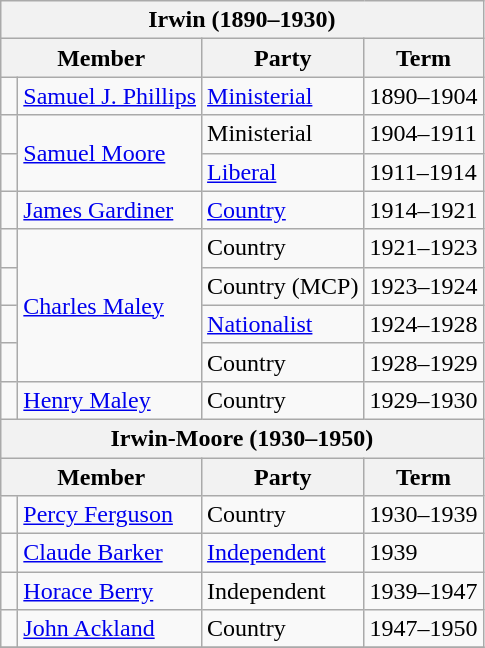<table class="wikitable">
<tr>
<th colspan="4">Irwin (1890–1930)</th>
</tr>
<tr>
<th colspan="2">Member</th>
<th>Party</th>
<th>Term</th>
</tr>
<tr>
<td> </td>
<td><a href='#'>Samuel J. Phillips</a></td>
<td><a href='#'>Ministerial</a></td>
<td>1890–1904</td>
</tr>
<tr>
<td> </td>
<td rowspan="2"><a href='#'>Samuel Moore</a></td>
<td>Ministerial</td>
<td>1904–1911</td>
</tr>
<tr>
<td> </td>
<td><a href='#'>Liberal</a></td>
<td>1911–1914</td>
</tr>
<tr>
<td> </td>
<td><a href='#'>James Gardiner</a></td>
<td><a href='#'>Country</a></td>
<td>1914–1921</td>
</tr>
<tr>
<td> </td>
<td rowspan="4"><a href='#'>Charles Maley</a></td>
<td>Country</td>
<td>1921–1923</td>
</tr>
<tr>
<td> </td>
<td>Country (MCP)</td>
<td>1923–1924</td>
</tr>
<tr>
<td> </td>
<td><a href='#'>Nationalist</a></td>
<td>1924–1928</td>
</tr>
<tr>
<td> </td>
<td>Country</td>
<td>1928–1929</td>
</tr>
<tr>
<td> </td>
<td><a href='#'>Henry Maley</a></td>
<td>Country</td>
<td>1929–1930</td>
</tr>
<tr>
<th colspan="4">Irwin-Moore (1930–1950)</th>
</tr>
<tr>
<th colspan="2">Member</th>
<th>Party</th>
<th>Term</th>
</tr>
<tr>
<td> </td>
<td><a href='#'>Percy Ferguson</a></td>
<td>Country</td>
<td>1930–1939</td>
</tr>
<tr>
<td> </td>
<td><a href='#'>Claude Barker</a></td>
<td><a href='#'>Independent</a></td>
<td>1939</td>
</tr>
<tr>
<td> </td>
<td><a href='#'>Horace Berry</a></td>
<td>Independent</td>
<td>1939–1947</td>
</tr>
<tr>
<td> </td>
<td><a href='#'>John Ackland</a></td>
<td>Country</td>
<td>1947–1950</td>
</tr>
<tr>
</tr>
</table>
